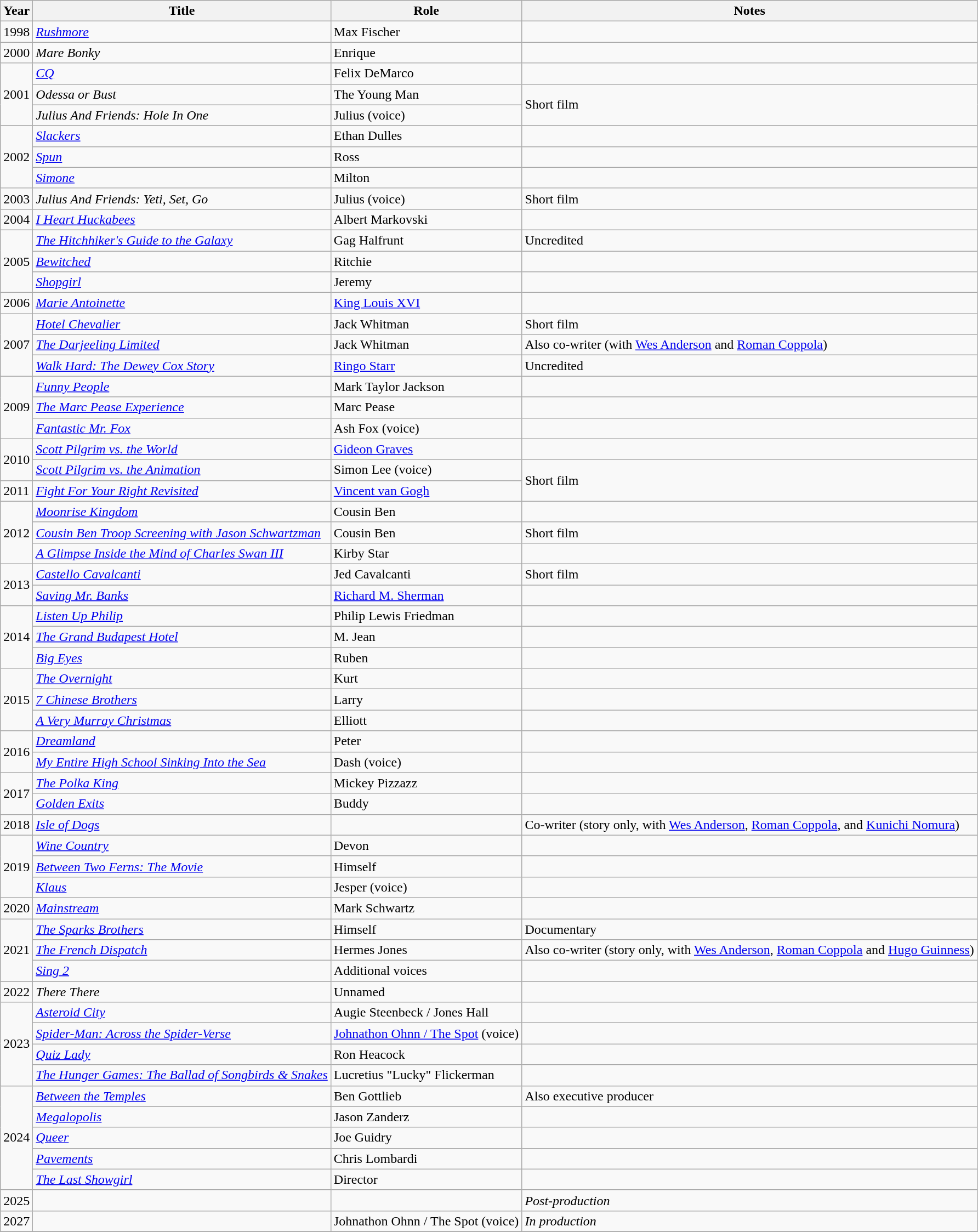<table class="wikitable sortable">
<tr>
<th>Year</th>
<th>Title</th>
<th>Role</th>
<th class="unsortable">Notes</th>
</tr>
<tr>
<td>1998</td>
<td><em><a href='#'>Rushmore</a></em></td>
<td>Max Fischer</td>
<td></td>
</tr>
<tr>
<td>2000</td>
<td><em>Mare Bonky</em></td>
<td>Enrique</td>
<td></td>
</tr>
<tr>
<td rowspan=3>2001</td>
<td><em><a href='#'>CQ</a></em></td>
<td>Felix DeMarco</td>
<td></td>
</tr>
<tr>
<td><em>Odessa or Bust</em></td>
<td>The Young Man</td>
<td rowspan="2">Short film</td>
</tr>
<tr>
<td><em>Julius And Friends: Hole In One</em></td>
<td>Julius (voice)</td>
</tr>
<tr>
<td rowspan=3>2002</td>
<td><em><a href='#'>Slackers</a></em></td>
<td>Ethan Dulles</td>
<td></td>
</tr>
<tr>
<td><em><a href='#'>Spun</a></em></td>
<td>Ross</td>
<td></td>
</tr>
<tr>
<td><em><a href='#'>Simone</a></em></td>
<td>Milton</td>
<td></td>
</tr>
<tr>
<td>2003</td>
<td><em>Julius And Friends: Yeti, Set, Go</em></td>
<td>Julius (voice)</td>
<td>Short film</td>
</tr>
<tr>
<td>2004</td>
<td><em><a href='#'>I Heart Huckabees</a></em></td>
<td>Albert Markovski</td>
<td></td>
</tr>
<tr>
<td rowspan=3>2005</td>
<td><em><a href='#'>The Hitchhiker's Guide to the Galaxy</a></em></td>
<td>Gag Halfrunt</td>
<td>Uncredited</td>
</tr>
<tr>
<td><em><a href='#'>Bewitched</a></em></td>
<td>Ritchie</td>
<td></td>
</tr>
<tr>
<td><em><a href='#'>Shopgirl</a></em></td>
<td>Jeremy</td>
<td></td>
</tr>
<tr>
<td>2006</td>
<td><em><a href='#'>Marie Antoinette</a></em></td>
<td><a href='#'>King Louis XVI</a></td>
<td></td>
</tr>
<tr>
<td rowspan=3>2007</td>
<td><em><a href='#'>Hotel Chevalier</a></em></td>
<td>Jack Whitman</td>
<td>Short film</td>
</tr>
<tr>
<td><em><a href='#'>The Darjeeling Limited</a></em></td>
<td>Jack Whitman</td>
<td>Also co-writer (with <a href='#'>Wes Anderson</a> and <a href='#'>Roman Coppola</a>)</td>
</tr>
<tr>
<td><em><a href='#'>Walk Hard: The Dewey Cox Story</a></em></td>
<td><a href='#'>Ringo Starr</a></td>
<td>Uncredited</td>
</tr>
<tr>
<td rowspan=3>2009</td>
<td><em><a href='#'>Funny People</a></em></td>
<td>Mark Taylor Jackson</td>
<td></td>
</tr>
<tr>
<td><em><a href='#'>The Marc Pease Experience</a></em></td>
<td>Marc Pease</td>
<td></td>
</tr>
<tr>
<td><em><a href='#'>Fantastic Mr. Fox</a></em></td>
<td>Ash Fox (voice)</td>
<td></td>
</tr>
<tr>
<td rowspan=2>2010</td>
<td><em><a href='#'>Scott Pilgrim vs. the World</a></em></td>
<td><a href='#'>Gideon Graves</a></td>
<td></td>
</tr>
<tr>
<td><em><a href='#'>Scott Pilgrim vs. the Animation</a></em></td>
<td>Simon Lee (voice)</td>
<td rowspan="2">Short film</td>
</tr>
<tr>
<td>2011</td>
<td><em><a href='#'>Fight For Your Right Revisited</a></em></td>
<td><a href='#'>Vincent van Gogh</a></td>
</tr>
<tr>
<td rowspan=3>2012</td>
<td><em><a href='#'>Moonrise Kingdom</a></em></td>
<td>Cousin Ben</td>
<td></td>
</tr>
<tr>
<td><em><a href='#'>Cousin Ben Troop Screening with Jason Schwartzman</a></em></td>
<td>Cousin Ben</td>
<td>Short film</td>
</tr>
<tr>
<td><em><a href='#'>A Glimpse Inside the Mind of Charles Swan III</a></em></td>
<td>Kirby Star</td>
<td></td>
</tr>
<tr>
<td rowspan=2>2013</td>
<td><em><a href='#'>Castello Cavalcanti</a></em></td>
<td>Jed Cavalcanti</td>
<td>Short film</td>
</tr>
<tr>
<td><em><a href='#'>Saving Mr. Banks</a></em></td>
<td><a href='#'>Richard M. Sherman</a></td>
<td></td>
</tr>
<tr>
<td rowspan=3>2014</td>
<td><em><a href='#'>Listen Up Philip</a></em></td>
<td>Philip Lewis Friedman</td>
<td></td>
</tr>
<tr>
<td><em><a href='#'>The Grand Budapest Hotel</a></em></td>
<td>M. Jean</td>
<td></td>
</tr>
<tr>
<td><em><a href='#'>Big Eyes</a></em></td>
<td>Ruben</td>
<td></td>
</tr>
<tr>
<td rowspan=3>2015</td>
<td><em><a href='#'>The Overnight</a></em></td>
<td>Kurt</td>
<td></td>
</tr>
<tr>
<td><em><a href='#'>7 Chinese Brothers</a></em></td>
<td>Larry</td>
<td></td>
</tr>
<tr>
<td><em><a href='#'>A Very Murray Christmas</a></em></td>
<td>Elliott</td>
<td></td>
</tr>
<tr>
<td rowspan=2>2016</td>
<td><em><a href='#'>Dreamland</a></em></td>
<td>Peter</td>
<td></td>
</tr>
<tr>
<td><em><a href='#'>My Entire High School Sinking Into the Sea</a></em></td>
<td>Dash (voice)</td>
<td></td>
</tr>
<tr>
<td rowspan=2>2017</td>
<td><em><a href='#'>The Polka King</a></em></td>
<td>Mickey Pizzazz</td>
<td></td>
</tr>
<tr>
<td><em><a href='#'>Golden Exits</a></em></td>
<td>Buddy</td>
<td></td>
</tr>
<tr>
<td>2018</td>
<td><em><a href='#'>Isle of Dogs</a></em></td>
<td></td>
<td>Co-writer (story only, with <a href='#'>Wes Anderson</a>, <a href='#'>Roman Coppola</a>, and <a href='#'>Kunichi Nomura</a>)</td>
</tr>
<tr>
<td rowspan=3>2019</td>
<td><em><a href='#'>Wine Country</a></em></td>
<td>Devon</td>
<td></td>
</tr>
<tr>
<td><em><a href='#'>Between Two Ferns: The Movie</a></em></td>
<td>Himself</td>
<td></td>
</tr>
<tr>
<td><em><a href='#'>Klaus</a></em></td>
<td>Jesper (voice)</td>
<td></td>
</tr>
<tr>
<td>2020</td>
<td><em><a href='#'>Mainstream</a></em></td>
<td>Mark Schwartz</td>
<td></td>
</tr>
<tr>
<td rowspan="3">2021</td>
<td><em><a href='#'>The Sparks Brothers</a></em></td>
<td>Himself</td>
<td>Documentary</td>
</tr>
<tr>
<td><em><a href='#'>The French Dispatch</a></em></td>
<td>Hermes Jones</td>
<td>Also co-writer (story only, with <a href='#'>Wes Anderson</a>, <a href='#'>Roman Coppola</a> and <a href='#'>Hugo Guinness</a>)</td>
</tr>
<tr>
<td><em><a href='#'>Sing 2</a></em></td>
<td>Additional voices</td>
<td></td>
</tr>
<tr>
<td>2022</td>
<td><em>There There</em></td>
<td>Unnamed</td>
<td></td>
</tr>
<tr>
<td rowspan="4">2023</td>
<td><em><a href='#'>Asteroid City</a></em></td>
<td>Augie Steenbeck / Jones Hall</td>
<td></td>
</tr>
<tr>
<td><em><a href='#'>Spider-Man: Across the Spider-Verse</a></em></td>
<td><a href='#'>Johnathon Ohnn / The Spot</a> (voice)</td>
<td></td>
</tr>
<tr>
<td><em><a href='#'>Quiz Lady</a></em></td>
<td>Ron Heacock</td>
<td></td>
</tr>
<tr>
<td><em><a href='#'>The Hunger Games: The Ballad of Songbirds & Snakes</a></em></td>
<td>Lucretius "Lucky" Flickerman</td>
<td></td>
</tr>
<tr>
<td rowspan="5">2024</td>
<td><em><a href='#'>Between the Temples</a></em></td>
<td>Ben Gottlieb</td>
<td>Also executive producer</td>
</tr>
<tr>
<td><em><a href='#'>Megalopolis</a></em></td>
<td>Jason Zanderz</td>
<td></td>
</tr>
<tr>
<td><em><a href='#'>Queer</a></em></td>
<td>Joe Guidry</td>
<td></td>
</tr>
<tr>
<td><em><a href='#'>Pavements</a></em></td>
<td>Chris Lombardi</td>
<td></td>
</tr>
<tr>
<td><em><a href='#'>The Last Showgirl</a></em></td>
<td>Director</td>
<td></td>
</tr>
<tr>
<td>2025</td>
<td></td>
<td></td>
<td><em>Post-production</em></td>
</tr>
<tr>
<td>2027</td>
<td></td>
<td>Johnathon Ohnn / The Spot (voice)</td>
<td><em>In production</em></td>
</tr>
<tr>
</tr>
</table>
